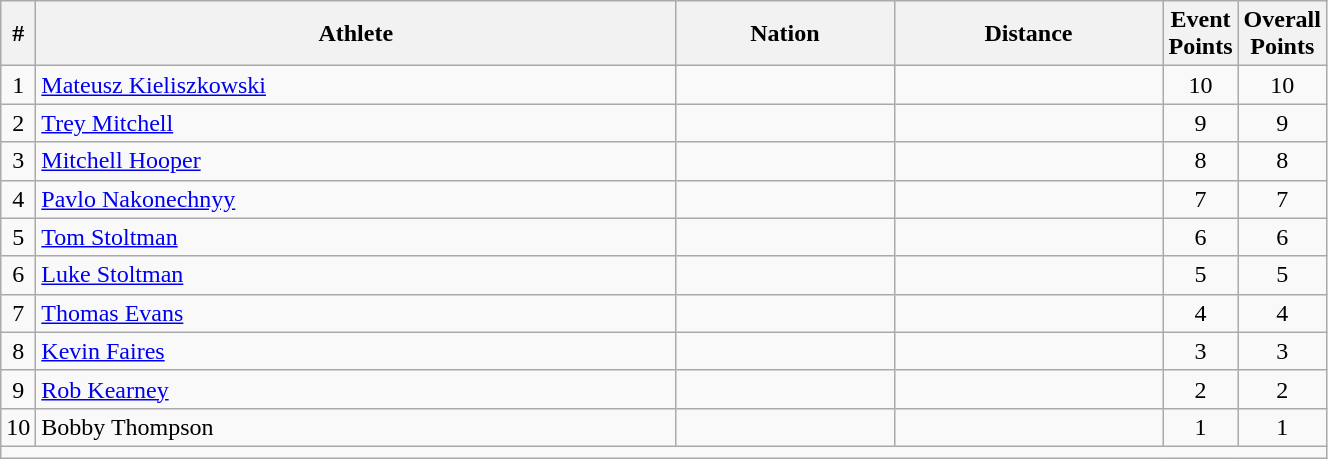<table class="wikitable sortable" style="text-align:center;width: 70%;">
<tr>
<th scope="col" style="width: 10px;">#</th>
<th scope="col">Athlete</th>
<th scope="col">Nation</th>
<th scope="col">Distance</th>
<th scope="col" style="width: 10px;">Event Points</th>
<th scope="col" style="width: 10px;">Overall Points</th>
</tr>
<tr>
<td>1</td>
<td align=left><a href='#'>Mateusz Kieliszkowski</a></td>
<td align=left></td>
<td></td>
<td>10</td>
<td>10</td>
</tr>
<tr>
<td>2</td>
<td align=left><a href='#'>Trey Mitchell</a></td>
<td align=left></td>
<td></td>
<td>9</td>
<td>9</td>
</tr>
<tr>
<td>3</td>
<td align=left><a href='#'>Mitchell Hooper</a></td>
<td align=left></td>
<td></td>
<td>8</td>
<td>8</td>
</tr>
<tr>
<td>4</td>
<td align=left><a href='#'>Pavlo Nakonechnyy</a></td>
<td align=left></td>
<td></td>
<td>7</td>
<td>7</td>
</tr>
<tr>
<td>5</td>
<td align=left><a href='#'>Tom Stoltman</a></td>
<td align=left></td>
<td></td>
<td>6</td>
<td>6</td>
</tr>
<tr>
<td>6</td>
<td align=left><a href='#'>Luke Stoltman</a></td>
<td align=left></td>
<td></td>
<td>5</td>
<td>5</td>
</tr>
<tr>
<td>7</td>
<td align=left><a href='#'>Thomas Evans</a></td>
<td align=left></td>
<td></td>
<td>4</td>
<td>4</td>
</tr>
<tr>
<td>8</td>
<td align=left><a href='#'>Kevin Faires</a></td>
<td align=left></td>
<td></td>
<td>3</td>
<td>3</td>
</tr>
<tr>
<td>9</td>
<td align=left><a href='#'>Rob Kearney</a></td>
<td align=left></td>
<td></td>
<td>2</td>
<td>2</td>
</tr>
<tr>
<td>10</td>
<td align=left>Bobby Thompson</td>
<td align=left></td>
<td></td>
<td>1</td>
<td>1</td>
</tr>
<tr class="sortbottom">
<td colspan="6"></td>
</tr>
</table>
